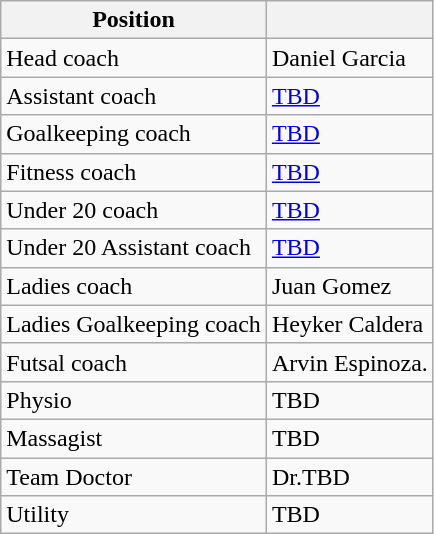<table class=wikitable>
<tr>
<th>Position</th>
<th></th>
</tr>
<tr>
<td>Head coach</td>
<td> Daniel Garcia</td>
</tr>
<tr>
<td>Assistant coach</td>
<td> <a href='#'>TBD</a></td>
</tr>
<tr>
<td>Goalkeeping coach</td>
<td> <a href='#'>TBD</a></td>
</tr>
<tr>
<td>Fitness coach</td>
<td> <a href='#'>TBD</a></td>
</tr>
<tr>
<td>Under 20 coach</td>
<td> <a href='#'>TBD</a></td>
</tr>
<tr>
<td>Under 20 Assistant coach</td>
<td> <a href='#'>TBD</a></td>
</tr>
<tr>
<td>Ladies coach</td>
<td> Juan Gomez</td>
</tr>
<tr>
<td>Ladies Goalkeeping coach</td>
<td> Heyker Caldera</td>
</tr>
<tr>
<td>Futsal coach</td>
<td> Arvin Espinoza.</td>
</tr>
<tr>
<td>Physio</td>
<td> TBD</td>
</tr>
<tr>
<td>Massagist</td>
<td>TBD</td>
</tr>
<tr>
<td>Team Doctor</td>
<td>  Dr.TBD</td>
</tr>
<tr>
<td>Utility</td>
<td>TBD</td>
</tr>
</table>
